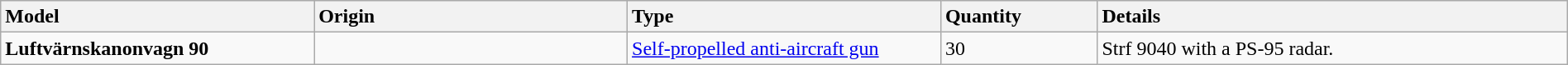<table class="wikitable" style="width:100%;">
<tr>
<th style="text-align:left;width:20%;">Model</th>
<th style="text-align:left;width:20%;">Origin</th>
<th style="text-align:left;width:20%;">Type</th>
<th style="text-align:left;width:10%;">Quantity</th>
<th style="text-align:left;width:30%;">Details</th>
</tr>
<tr>
<td><strong>Luft­värns­kanon­vagn 90</strong></td>
<td></td>
<td><a href='#'>Self-propelled anti-aircraft gun</a></td>
<td>30</td>
<td>Strf 9040 with a PS-95 radar.</td>
</tr>
</table>
